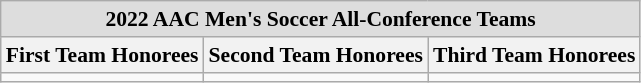<table class="wikitable" style="white-space:nowrap; font-size:90%;">
<tr>
<td colspan="3" style="text-align:center; background:#ddd;"><strong>2022 AAC Men's Soccer All-Conference Teams</strong></td>
</tr>
<tr>
<th>First Team Honorees</th>
<th>Second Team Honorees</th>
<th>Third Team Honorees</th>
</tr>
<tr>
<td></td>
<td></td>
<td></td>
</tr>
</table>
